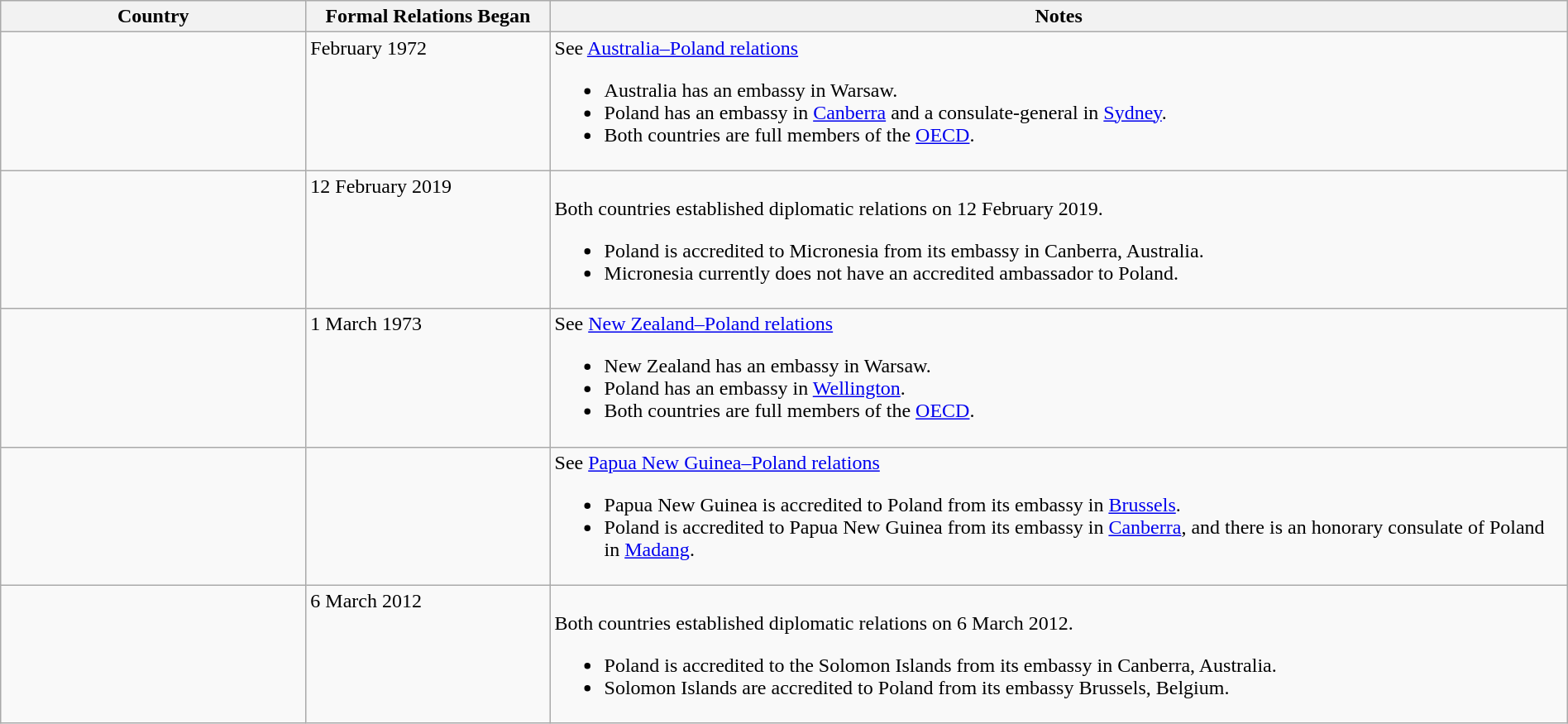<table class="wikitable sortable" style="width:100%; margin:auto;">
<tr>
<th style="width:15%;">Country</th>
<th style="width:12%;">Formal Relations Began</th>
<th style="width:50%;">Notes</th>
</tr>
<tr valign="top">
<td></td>
<td>February 1972</td>
<td>See <a href='#'>Australia–Poland relations</a><br><ul><li>Australia has an embassy in Warsaw.</li><li>Poland has an embassy in <a href='#'>Canberra</a> and a consulate-general in <a href='#'>Sydney</a>.</li><li>Both countries are full members of the <a href='#'>OECD</a>.</li></ul></td>
</tr>
<tr valign="top">
<td></td>
<td> 12 February 2019</td>
<td><br>Both countries established diplomatic relations on 12 February 2019.<ul><li>Poland is accredited to Micronesia from its embassy in Canberra, Australia.</li><li>Micronesia currently does not have an accredited ambassador to Poland.</li></ul></td>
</tr>
<tr valign="top">
<td></td>
<td> 1 March 1973</td>
<td>See <a href='#'>New Zealand–Poland relations</a><br><ul><li>New Zealand has an embassy in Warsaw.</li><li>Poland has an embassy in <a href='#'>Wellington</a>.</li><li>Both countries are full members of the <a href='#'>OECD</a>.</li></ul></td>
</tr>
<tr valign="top">
<td></td>
<td></td>
<td>See <a href='#'>Papua New Guinea–Poland relations</a><br><ul><li>Papua New Guinea is accredited to Poland from its embassy in <a href='#'>Brussels</a>.</li><li>Poland is accredited to Papua New Guinea from its embassy in <a href='#'>Canberra</a>, and there is an honorary consulate of Poland in <a href='#'>Madang</a>.</li></ul></td>
</tr>
<tr valign="top">
<td></td>
<td> 6 March 2012</td>
<td><br>Both countries established diplomatic relations on 6 March 2012.<ul><li>Poland is accredited to the Solomon Islands from its embassy in Canberra, Australia.</li><li>Solomon Islands are accredited to Poland from its embassy Brussels, Belgium.</li></ul></td>
</tr>
</table>
